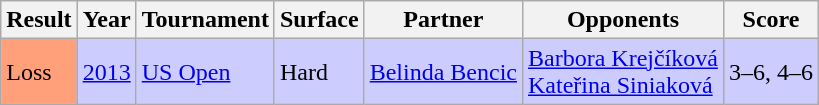<table class="wikitable">
<tr>
<th>Result</th>
<th>Year</th>
<th>Tournament</th>
<th>Surface</th>
<th>Partner</th>
<th>Opponents</th>
<th class=unsortable>Score</th>
</tr>
<tr style="background:#ccf;">
<td bgcolor=ffa07a>Loss</td>
<td><a href='#'>2013</a></td>
<td><a href='#'>US Open</a></td>
<td>Hard</td>
<td> <a href='#'>Belinda Bencic</a></td>
<td> <a href='#'>Barbora Krejčíková</a> <br>  <a href='#'>Kateřina Siniaková</a></td>
<td>3–6, 4–6</td>
</tr>
</table>
